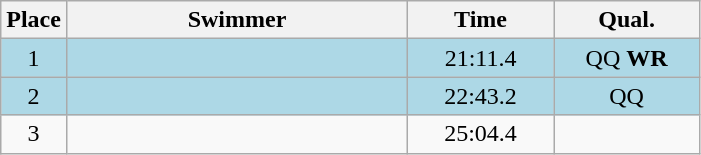<table class=wikitable style="text-align:center">
<tr>
<th>Place</th>
<th width=220>Swimmer</th>
<th width=90>Time</th>
<th width=90>Qual.</th>
</tr>
<tr bgcolor=lightblue>
<td>1</td>
<td align=left></td>
<td>21:11.4</td>
<td>QQ <strong>WR</strong></td>
</tr>
<tr bgcolor=lightblue>
<td>2</td>
<td align=left></td>
<td>22:43.2</td>
<td>QQ</td>
</tr>
<tr>
<td>3</td>
<td align=left></td>
<td>25:04.4</td>
<td></td>
</tr>
</table>
